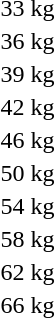<table>
<tr>
<td>33 kg</td>
<td></td>
<td></td>
<td></td>
</tr>
<tr>
<td>36 kg</td>
<td></td>
<td></td>
<td></td>
</tr>
<tr>
<td>39 kg</td>
<td></td>
<td></td>
<td></td>
</tr>
<tr>
<td rowspan=2>42 kg</td>
<td rowspan=2></td>
<td rowspan=2></td>
<td></td>
</tr>
<tr>
<td></td>
</tr>
<tr>
<td rowspan=2>46 kg</td>
<td rowspan=2></td>
<td rowspan=2></td>
<td></td>
</tr>
<tr>
<td></td>
</tr>
<tr>
<td rowspan=2>50 kg</td>
<td rowspan=2></td>
<td rowspan=2></td>
<td></td>
</tr>
<tr>
<td></td>
</tr>
<tr>
<td rowspan=2>54 kg</td>
<td rowspan=2></td>
<td rowspan=2></td>
<td></td>
</tr>
<tr>
<td></td>
</tr>
<tr>
<td rowspan=2>58 kg</td>
<td rowspan=2></td>
<td rowspan=2></td>
<td></td>
</tr>
<tr>
<td></td>
</tr>
<tr>
<td rowspan=2>62 kg</td>
<td rowspan=2></td>
<td rowspan=2></td>
<td></td>
</tr>
<tr>
<td></td>
</tr>
<tr>
<td>66 kg</td>
<td></td>
<td></td>
<td></td>
</tr>
</table>
